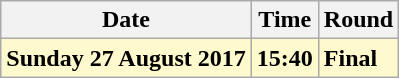<table class="wikitable">
<tr>
<th>Date</th>
<th>Time</th>
<th>Round</th>
</tr>
<tr>
<td style=background:lemonchiffon><strong>Sunday 27 August 2017</strong></td>
<td style=background:lemonchiffon><strong>15:40</strong></td>
<td style=background:lemonchiffon><strong>Final</strong></td>
</tr>
</table>
